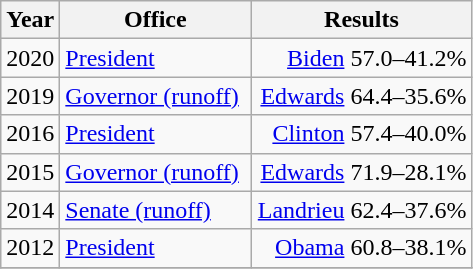<table class=wikitable>
<tr>
<th width="30">Year</th>
<th width="120">Office</th>
<th width="140">Results</th>
</tr>
<tr>
<td>2020</td>
<td><a href='#'>President</a></td>
<td align="right" ><a href='#'>Biden</a> 57.0–41.2%</td>
</tr>
<tr>
<td>2019</td>
<td><a href='#'>Governor (runoff)</a></td>
<td align="right" ><a href='#'>Edwards</a> 64.4–35.6%</td>
</tr>
<tr>
<td>2016</td>
<td><a href='#'>President</a></td>
<td align="right" ><a href='#'>Clinton</a> 57.4–40.0%</td>
</tr>
<tr>
<td>2015</td>
<td><a href='#'>Governor (runoff)</a></td>
<td align="right" ><a href='#'>Edwards</a> 71.9–28.1%</td>
</tr>
<tr>
<td>2014</td>
<td><a href='#'>Senate (runoff)</a></td>
<td align="right" ><a href='#'>Landrieu</a> 62.4–37.6%</td>
</tr>
<tr>
<td>2012</td>
<td><a href='#'>President</a></td>
<td align="right" ><a href='#'>Obama</a> 60.8–38.1%</td>
</tr>
<tr>
</tr>
</table>
